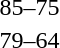<table style="text-align:center">
<tr>
<th width=200></th>
<th width=100></th>
<th width=200></th>
</tr>
<tr>
<td align=right><strong></strong></td>
<td align=center>85–75</td>
<td align=left></td>
</tr>
<tr>
<td align=right><strong></strong></td>
<td align=center>79–64</td>
<td align=left></td>
</tr>
</table>
